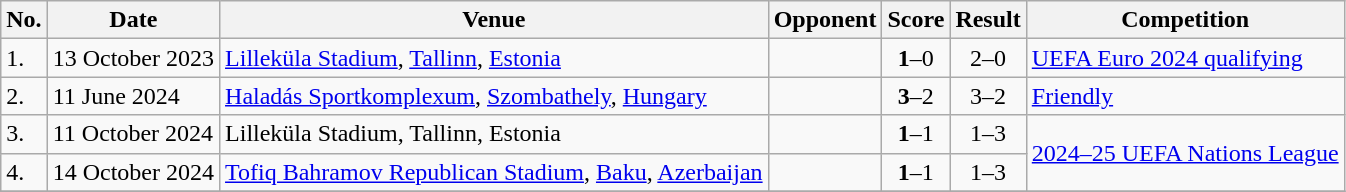<table class="wikitable">
<tr>
<th>No.</th>
<th>Date</th>
<th>Venue</th>
<th>Opponent</th>
<th>Score</th>
<th>Result</th>
<th>Competition</th>
</tr>
<tr>
<td>1.</td>
<td>13 October 2023</td>
<td><a href='#'>Lilleküla Stadium</a>, <a href='#'>Tallinn</a>, <a href='#'>Estonia</a></td>
<td></td>
<td align=center><strong>1</strong>–0</td>
<td align=center>2–0</td>
<td><a href='#'>UEFA Euro 2024 qualifying</a></td>
</tr>
<tr>
<td>2.</td>
<td>11 June 2024</td>
<td><a href='#'>Haladás Sportkomplexum</a>, <a href='#'>Szombathely</a>, <a href='#'>Hungary</a></td>
<td></td>
<td align=center><strong>3</strong>–2</td>
<td align=center>3–2</td>
<td><a href='#'>Friendly</a></td>
</tr>
<tr>
<td>3.</td>
<td>11 October 2024</td>
<td>Lilleküla Stadium, Tallinn, Estonia</td>
<td></td>
<td align=center><strong>1</strong>–1</td>
<td align=center>1–3</td>
<td rowspan=2><a href='#'>2024–25 UEFA Nations League</a></td>
</tr>
<tr>
<td>4.</td>
<td>14 October 2024</td>
<td><a href='#'>Tofiq Bahramov Republican Stadium</a>, <a href='#'>Baku</a>, <a href='#'>Azerbaijan</a></td>
<td></td>
<td align=center><strong>1</strong>–1</td>
<td align=center>1–3</td>
</tr>
<tr>
</tr>
</table>
